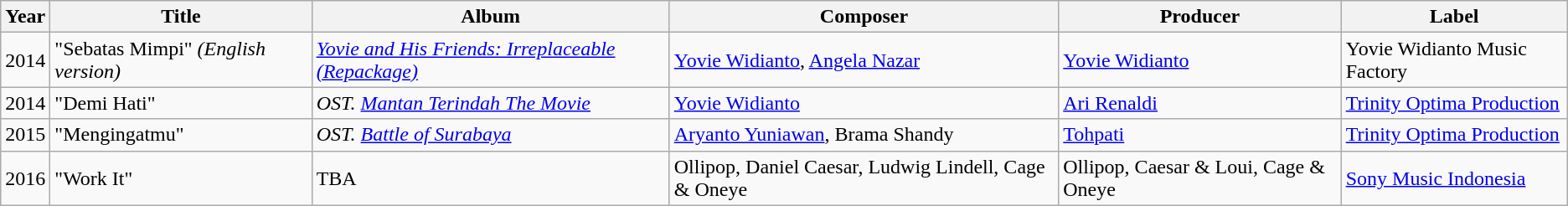<table class="wikitable">
<tr>
<th>Year</th>
<th>Title</th>
<th>Album</th>
<th>Composer</th>
<th>Producer</th>
<th>Label</th>
</tr>
<tr>
<td>2014</td>
<td>"Sebatas Mimpi" <em>(English version)</em></td>
<td><em><a href='#'>Yovie and His Friends: Irreplaceable (Repackage)</a></em></td>
<td><a href='#'>Yovie Widianto</a>, <a href='#'>Angela Nazar</a></td>
<td><a href='#'>Yovie Widianto</a></td>
<td>Yovie Widianto Music Factory</td>
</tr>
<tr>
<td>2014</td>
<td>"Demi Hati"</td>
<td><em>OST. <a href='#'>Mantan Terindah The Movie</a></em></td>
<td><a href='#'>Yovie Widianto</a></td>
<td><a href='#'>Ari Renaldi</a></td>
<td><a href='#'>Trinity Optima Production</a></td>
</tr>
<tr>
<td>2015</td>
<td>"Mengingatmu"</td>
<td><em>OST. <a href='#'>Battle of Surabaya</a></em></td>
<td><a href='#'>Aryanto Yuniawan</a>, Brama Shandy</td>
<td><a href='#'>Tohpati</a></td>
<td><a href='#'>Trinity Optima Production</a></td>
</tr>
<tr>
<td>2016</td>
<td>"Work It"</td>
<td>TBA</td>
<td>Ollipop, Daniel Caesar, Ludwig Lindell, Cage & Oneye</td>
<td>Ollipop, Caesar & Loui, Cage & Oneye</td>
<td><a href='#'>Sony Music Indonesia</a></td>
</tr>
</table>
